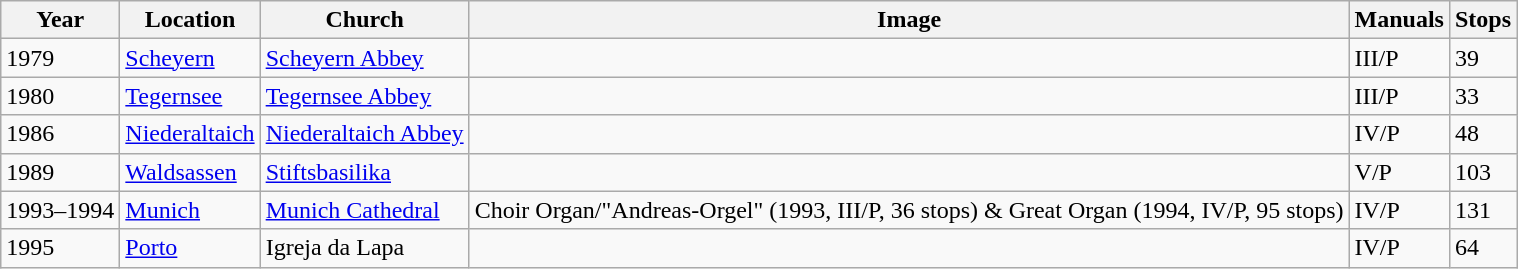<table class="wikitable sortable">
<tr>
<th>Year</th>
<th>Location</th>
<th>Church</th>
<th class=unsortable>Image</th>
<th>Manuals</th>
<th>Stops</th>
</tr>
<tr>
<td>1979</td>
<td><a href='#'>Scheyern</a></td>
<td><a href='#'>Scheyern Abbey</a></td>
<td></td>
<td>III/P</td>
<td>39</td>
</tr>
<tr>
<td>1980</td>
<td><a href='#'>Tegernsee</a></td>
<td><a href='#'>Tegernsee Abbey</a></td>
<td></td>
<td>III/P</td>
<td>33</td>
</tr>
<tr>
<td>1986</td>
<td><a href='#'>Niederaltaich</a></td>
<td><a href='#'>Niederaltaich Abbey</a></td>
<td></td>
<td>IV/P</td>
<td>48</td>
</tr>
<tr>
<td>1989</td>
<td><a href='#'>Waldsassen</a></td>
<td><a href='#'>Stiftsbasilika</a></td>
<td></td>
<td>V/P</td>
<td>103</td>
</tr>
<tr>
<td>1993–1994</td>
<td><a href='#'>Munich</a></td>
<td><a href='#'>Munich Cathedral</a></td>
<td>Choir Organ/"Andreas-Orgel" (1993, III/P, 36 stops) & Great Organ (1994, IV/P, 95 stops)</td>
<td>IV/P</td>
<td>131</td>
</tr>
<tr>
<td>1995</td>
<td><a href='#'>Porto</a></td>
<td>Igreja da Lapa</td>
<td></td>
<td>IV/P </td>
<td>64</td>
</tr>
</table>
